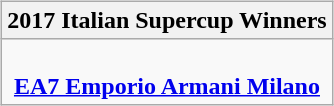<table style="width:100%;">
<tr>
<td valign=top align=right width=33%><br>













</td>
<td style="vertical-align:top; align:center; width:33%;"><br><table style="width:100%;">
<tr>
<td style="width=50%;"></td>
<td></td>
<td style="width=50%;"></td>
</tr>
</table>
<br>

<div></div><table class=wikitable style="text-align:center; margin:auto">
<tr>
<th>2017 Italian Supercup Winners</th>
</tr>
<tr>
<td><br>  <strong><a href='#'>EA7 Emporio Armani Milano</a></strong><br> </td>
</tr>
</table>
</td>
<td style="vertical-align:top; align:left; width:33%;"><br>













</td>
</tr>
</table>
